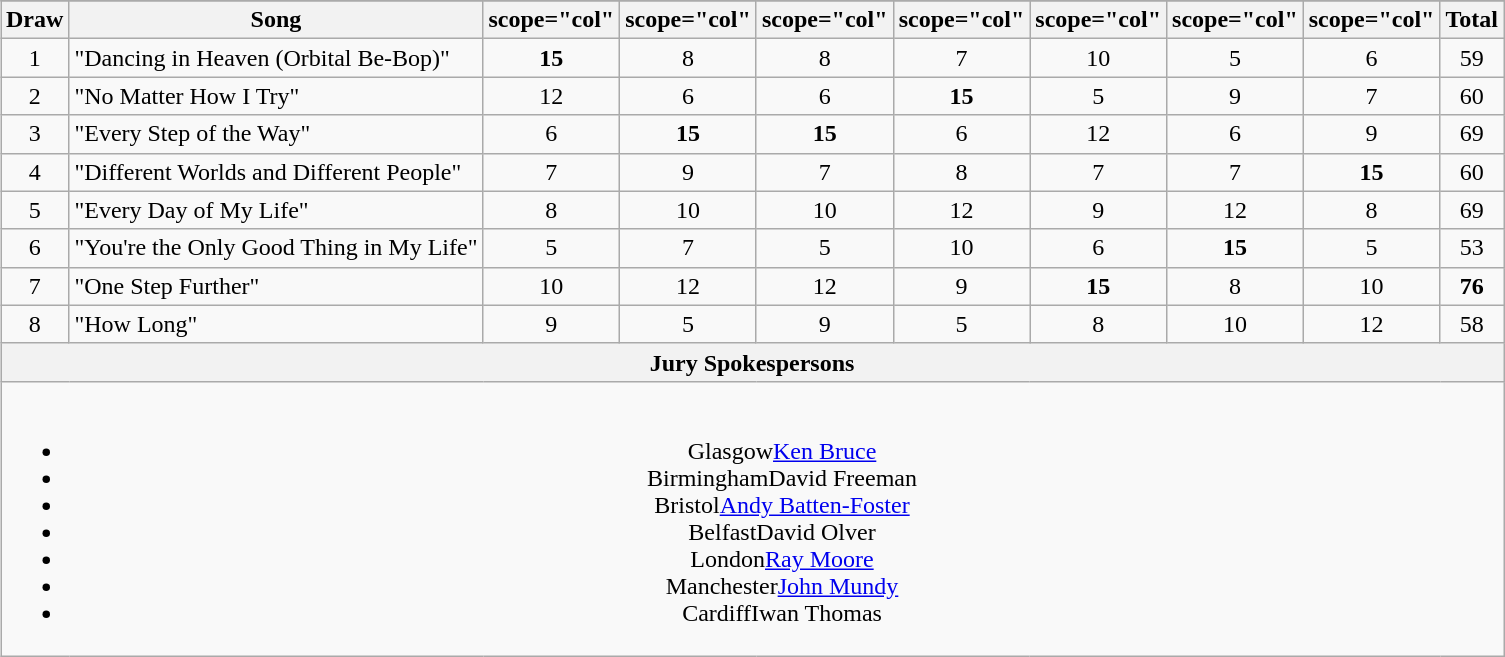<table class="wikitable plainrowheaders" style="margin: 1em auto 1em auto; text-align:center;">
<tr>
</tr>
<tr>
<th scope="col">Draw</th>
<th scope="col">Song</th>
<th>scope="col" </th>
<th>scope="col" </th>
<th>scope="col" </th>
<th>scope="col" </th>
<th>scope="col" </th>
<th>scope="col" </th>
<th>scope="col" </th>
<th scope="col">Total</th>
</tr>
<tr>
<td>1</td>
<td align="left">"Dancing in Heaven (Orbital Be-Bop)"</td>
<td><strong>15</strong></td>
<td>8</td>
<td>8</td>
<td>7</td>
<td>10</td>
<td>5</td>
<td>6</td>
<td>59</td>
</tr>
<tr>
<td>2</td>
<td align="left">"No Matter How I Try"</td>
<td>12</td>
<td>6</td>
<td>6</td>
<td><strong>15</strong></td>
<td>5</td>
<td>9</td>
<td>7</td>
<td>60</td>
</tr>
<tr>
<td>3</td>
<td align="left">"Every Step of the Way"</td>
<td>6</td>
<td><strong>15</strong></td>
<td><strong>15</strong></td>
<td>6</td>
<td>12</td>
<td>6</td>
<td>9</td>
<td>69</td>
</tr>
<tr>
<td>4</td>
<td align="left">"Different Worlds and Different People"</td>
<td>7</td>
<td>9</td>
<td>7</td>
<td>8</td>
<td>7</td>
<td>7</td>
<td><strong>15</strong></td>
<td>60</td>
</tr>
<tr>
<td>5</td>
<td align="left">"Every Day of My Life"</td>
<td>8</td>
<td>10</td>
<td>10</td>
<td>12</td>
<td>9</td>
<td>12</td>
<td>8</td>
<td>69</td>
</tr>
<tr>
<td>6</td>
<td align="left">"You're the Only Good Thing in My Life"</td>
<td>5</td>
<td>7</td>
<td>5</td>
<td>10</td>
<td>6</td>
<td><strong>15</strong></td>
<td>5</td>
<td>53</td>
</tr>
<tr>
<td>7</td>
<td align="left">"One Step Further"</td>
<td>10</td>
<td>12</td>
<td>12</td>
<td>9</td>
<td><strong>15</strong></td>
<td>8</td>
<td>10</td>
<td><strong>76</strong></td>
</tr>
<tr>
<td>8</td>
<td align="left">"How Long"</td>
<td>9</td>
<td>5</td>
<td>9</td>
<td>5</td>
<td>8</td>
<td>10</td>
<td>12</td>
<td>58</td>
</tr>
<tr>
<th colspan="10">Jury Spokespersons</th>
</tr>
<tr>
<td colspan="10"><br><ul><li>Glasgow<a href='#'>Ken Bruce</a></li><li>BirminghamDavid Freeman</li><li>Bristol<a href='#'>Andy Batten-Foster</a></li><li>BelfastDavid Olver</li><li>London<a href='#'>Ray Moore</a></li><li>Manchester<a href='#'>John Mundy</a></li><li>CardiffIwan Thomas</li></ul></td>
</tr>
</table>
